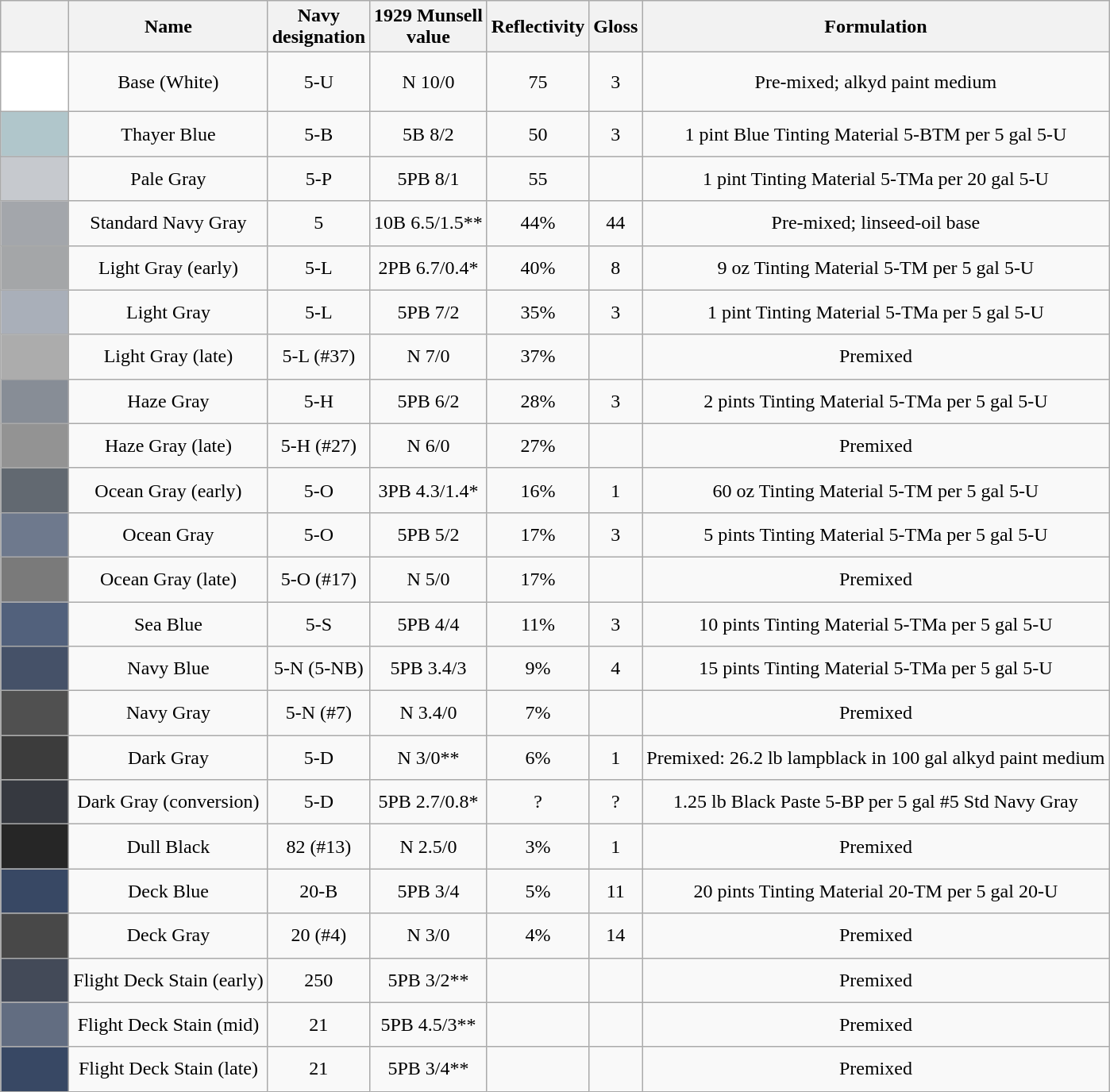<table class="wikitable" style="text-align:center;">
<tr>
<th></th>
<th>Name</th>
<th>Navy<br>designation</th>
<th>1929 Munsell<br>value</th>
<th>Reflectivity</th>
<th>Gloss</th>
<th>Formulation</th>
</tr>
<tr style="height:50px;">
<td style="height:30px; width:50px; background:#fff;"></td>
<td>Base (White)</td>
<td>5-U</td>
<td>N 10/0</td>
<td>75</td>
<td>3</td>
<td>Pre-mixed; alkyd paint medium</td>
</tr>
<tr>
<td Style="height:30px; width:50px; background:#b0c6cb;"></td>
<td>Thayer Blue</td>
<td>5-B</td>
<td>5B 8/2</td>
<td>50</td>
<td>3</td>
<td>1 pint Blue Tinting Material 5-BTM per 5 gal 5-U</td>
</tr>
<tr>
<td Style="height:30px; width:50px; background:#C6C9CE;"></td>
<td>Pale Gray</td>
<td>5-P</td>
<td>5PB 8/1</td>
<td>55</td>
<td></td>
<td>1 pint Tinting Material 5-TMa per 20 gal 5-U</td>
</tr>
<tr>
<td Style="height:30px; width:50px; background:#A3A6AB;"></td>
<td>Standard Navy Gray</td>
<td>5</td>
<td>10B 6.5/1.5**</td>
<td>44%</td>
<td>44</td>
<td>Pre-mixed; linseed-oil base</td>
</tr>
<tr>
<td Style="height:30px; width:50px; background:#A4A6A8;"></td>
<td>Light Gray (early)</td>
<td>5-L</td>
<td>2PB 6.7/0.4*</td>
<td>40%</td>
<td>8</td>
<td>9 oz Tinting Material 5-TM per 5 gal 5-U</td>
</tr>
<tr>
<td Style="height:30px; width:50px; background:#A9AFB9;"></td>
<td>Light Gray</td>
<td>5-L</td>
<td>5PB 7/2</td>
<td>35%</td>
<td>3</td>
<td>1 pint Tinting Material 5-TMa per 5 gal 5-U</td>
</tr>
<tr>
<td Style="height:30px; width:50px; background:#ACACAC;"></td>
<td>Light Gray (late)</td>
<td>5-L (#37)</td>
<td>N 7/0</td>
<td>37%</td>
<td></td>
<td>Premixed</td>
</tr>
<tr>
<td Style="height:30px; width:50px; background:#878d96;"></td>
<td>Haze Gray</td>
<td>5-H</td>
<td>5PB 6/2</td>
<td>28%</td>
<td>3</td>
<td>2 pints Tinting Material 5-TMa per 5 gal 5-U</td>
</tr>
<tr>
<td Style="height:30px; width:50px; background:#939393;"></td>
<td>Haze Gray (late)</td>
<td>5-H (#27)</td>
<td>N 6/0</td>
<td>27%</td>
<td></td>
<td>Premixed</td>
</tr>
<tr>
<td Style="height:30px; width:50px; background:#626971;"></td>
<td>Ocean Gray (early)</td>
<td>5-O</td>
<td>3PB 4.3/1.4*</td>
<td>16%</td>
<td>1</td>
<td>60 oz Tinting Material 5-TM per 5 gal 5-U</td>
</tr>
<tr>
<td Style="height:30px; width:50px; background:#6E798D;"></td>
<td>Ocean Gray</td>
<td>5-O</td>
<td>5PB 5/2</td>
<td>17%</td>
<td>3</td>
<td>5 pints Tinting Material 5-TMa per 5 gal 5-U</td>
</tr>
<tr>
<td Style="height:30px; width:50px; background:#7A7A7A;"></td>
<td>Ocean Gray (late)</td>
<td>5-O (#17)</td>
<td>N 5/0</td>
<td>17%</td>
<td></td>
<td>Premixed</td>
</tr>
<tr>
<td Style="height:30px; width:50px; background:#52617C;"></td>
<td>Sea Blue</td>
<td>5-S</td>
<td>5PB 4/4</td>
<td>11%</td>
<td>3</td>
<td>10 pints Tinting Material 5-TMa per 5 gal 5-U</td>
</tr>
<tr>
<td Style="height:30px; width:50px; background:#455168;"></td>
<td>Navy Blue</td>
<td>5-N (5-NB)</td>
<td>5PB 3.4/3</td>
<td>9%</td>
<td>4</td>
<td>15 pints Tinting Material 5-TMa per 5 gal 5-U</td>
</tr>
<tr>
<td Style="height:30px; width:50px; background:#505050;"></td>
<td>Navy Gray</td>
<td>5-N (#7)</td>
<td>N 3.4/0</td>
<td>7%</td>
<td></td>
<td>Premixed</td>
</tr>
<tr>
<td Style="height:30px; width:50px; background:#3c3c3c;"></td>
<td>Dark Gray</td>
<td>5-D</td>
<td>N 3/0**</td>
<td>6%</td>
<td>1</td>
<td>Premixed: 26.2 lb lampblack in 100 gal alkyd paint medium</td>
</tr>
<tr>
<td Style="height:30px; width:50px; background:#363940;"></td>
<td>Dark Gray (conversion)</td>
<td>5-D</td>
<td>5PB 2.7/0.8*</td>
<td>?</td>
<td>?</td>
<td>1.25 lb Black Paste 5-BP per 5 gal #5 Std Navy Gray</td>
</tr>
<tr>
<td Style="height:30px; width:50px; background:#262626;"></td>
<td>Dull Black</td>
<td>82 (#13)</td>
<td>N 2.5/0</td>
<td>3%</td>
<td>1</td>
<td>Premixed</td>
</tr>
<tr>
<td Style="height:30px; width:50px; background:#384864;"></td>
<td>Deck Blue</td>
<td>20-B</td>
<td>5PB 3/4</td>
<td>5%</td>
<td>11</td>
<td>20 pints Tinting Material 20-TM per 5 gal 20-U</td>
</tr>
<tr>
<td Style="height:30px; width:50px; background:#484848;"></td>
<td>Deck Gray</td>
<td>20 (#4)</td>
<td>N 3/0</td>
<td>4%</td>
<td>14</td>
<td>Premixed</td>
</tr>
<tr>
<td Style="height:30px; width:50px; background:#434a58;"></td>
<td>Flight Deck Stain (early)</td>
<td>250</td>
<td>5PB 3/2**</td>
<td></td>
<td></td>
<td>Premixed</td>
</tr>
<tr>
<td Style="height:30px; width:50px; background:#626d81;"></td>
<td>Flight Deck Stain (mid)</td>
<td>21</td>
<td>5PB 4.5/3**</td>
<td></td>
<td></td>
<td>Premixed</td>
</tr>
<tr>
<td Style="height:30px; width:50px; background:#384864;"></td>
<td>Flight Deck Stain (late)</td>
<td>21</td>
<td>5PB 3/4**</td>
<td></td>
<td></td>
<td>Premixed</td>
</tr>
</table>
